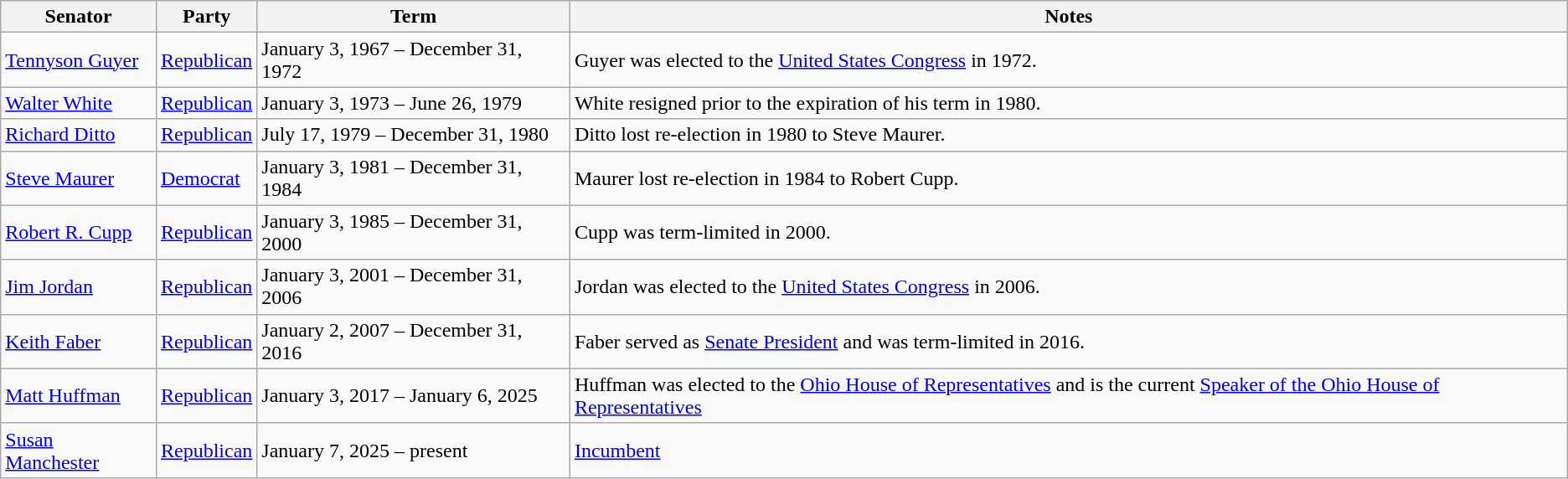<table class=wikitable>
<tr valign=bottom>
<th>Senator</th>
<th>Party</th>
<th>Term</th>
<th>Notes</th>
</tr>
<tr>
<td><a href='#'>Tennyson Guyer</a></td>
<td><a href='#'>Republican</a></td>
<td>January 3, 1967 – December 31, 1972</td>
<td>Guyer was elected to the <a href='#'>United States Congress</a> in 1972.</td>
</tr>
<tr>
<td><a href='#'>Walter White</a></td>
<td><a href='#'>Republican</a></td>
<td>January 3, 1973 – June 26, 1979</td>
<td>White resigned prior to the expiration of his term in 1980.</td>
</tr>
<tr>
<td><a href='#'>Richard Ditto</a></td>
<td><a href='#'>Republican</a></td>
<td>July 17, 1979 – December 31, 1980</td>
<td>Ditto lost re-election in 1980 to Steve Maurer.</td>
</tr>
<tr>
<td><a href='#'>Steve Maurer</a></td>
<td><a href='#'>Democrat</a></td>
<td>January 3, 1981 – December 31, 1984</td>
<td>Maurer lost re-election in 1984 to Robert Cupp.</td>
</tr>
<tr>
<td><a href='#'>Robert R. Cupp</a></td>
<td><a href='#'>Republican</a></td>
<td>January 3, 1985 – December 31, 2000</td>
<td>Cupp was term-limited in 2000.</td>
</tr>
<tr>
<td><a href='#'>Jim Jordan</a></td>
<td><a href='#'>Republican</a></td>
<td>January 3, 2001 – December 31, 2006</td>
<td>Jordan was elected to the <a href='#'>United States Congress</a> in 2006.</td>
</tr>
<tr>
<td><a href='#'>Keith Faber</a></td>
<td><a href='#'>Republican</a></td>
<td>January 2, 2007 – December 31, 2016</td>
<td>Faber served as <a href='#'>Senate President</a> and was term-limited in 2016.</td>
</tr>
<tr>
<td><a href='#'>Matt Huffman</a></td>
<td><a href='#'>Republican</a></td>
<td>January 3, 2017 – January 6, 2025</td>
<td>Huffman was elected to the <a href='#'>Ohio House of Representatives</a> and is the current <a href='#'>Speaker of the Ohio House of Representatives</a></td>
</tr>
<tr>
<td><a href='#'>Susan Manchester</a></td>
<td><a href='#'>Republican</a></td>
<td>January 7, 2025 – present</td>
<td><a href='#'>Incumbent</a></td>
</tr>
</table>
